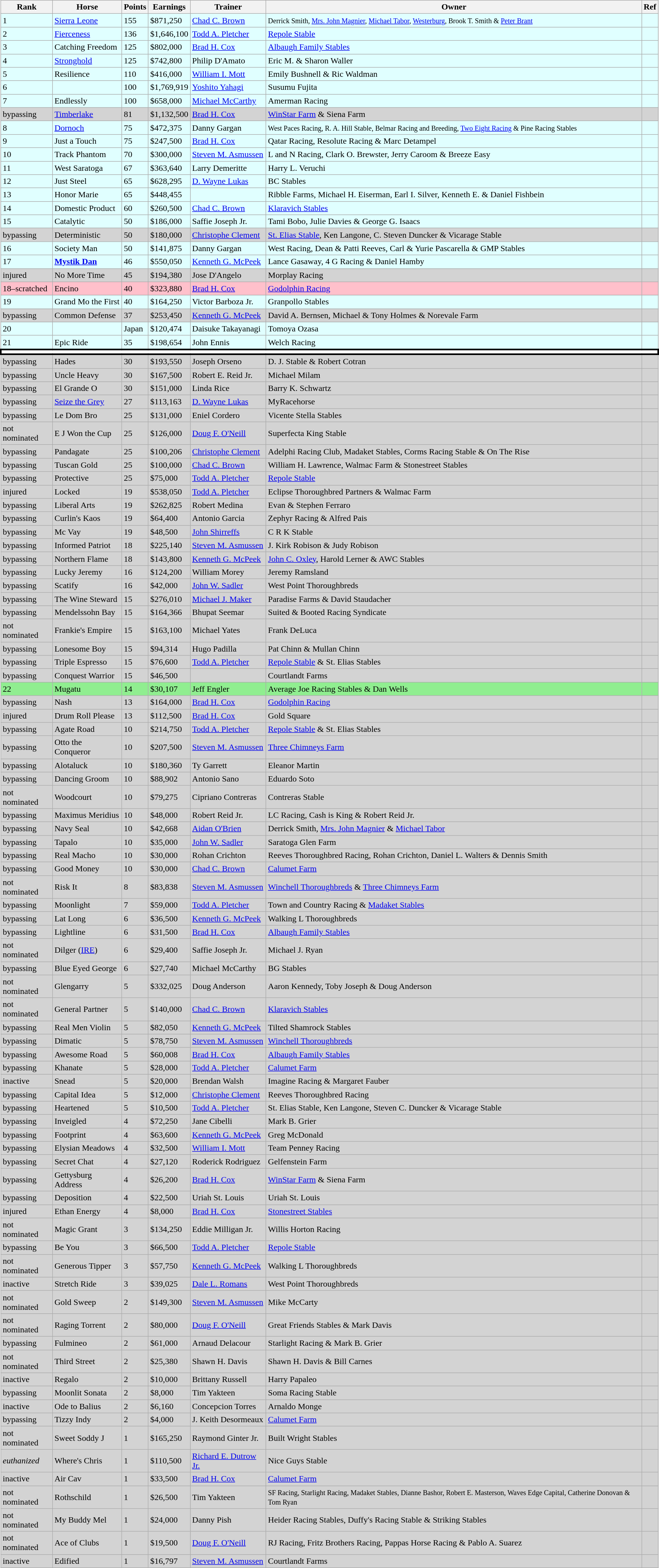<table class="wikitable">
<tr>
<th>Rank</th>
<th>Horse</th>
<th>Points</th>
<th>Earnings</th>
<th>Trainer</th>
<th>Owner</th>
<th>Ref</th>
</tr>
<tr bgcolor=lightcyan>
<td>1</td>
<td><a href='#'>Sierra Leone</a></td>
<td>155</td>
<td>$871,250</td>
<td><a href='#'>Chad C. Brown</a></td>
<td><small>Derrick Smith, <a href='#'>Mrs. John Magnier</a>, <a href='#'>Michael Tabor</a>, <a href='#'>Westerburg</a>, Brook T. Smith & <a href='#'>Peter Brant</a></small></td>
<td></td>
</tr>
<tr bgcolor=lightcyan>
<td>2</td>
<td><a href='#'>Fierceness</a></td>
<td>136</td>
<td>$1,646,100</td>
<td><a href='#'>Todd A. Pletcher</a></td>
<td><a href='#'>Repole Stable</a></td>
<td></td>
</tr>
<tr bgcolor=lightcyan>
<td>3</td>
<td>Catching Freedom</td>
<td>125</td>
<td>$802,000</td>
<td><a href='#'>Brad H. Cox</a></td>
<td><a href='#'>Albaugh Family Stables</a></td>
<td></td>
</tr>
<tr bgcolor=lightcyan>
<td>4</td>
<td><a href='#'>Stronghold</a></td>
<td>125</td>
<td>$742,800</td>
<td>Philip D'Amato</td>
<td>Eric M. & Sharon Waller</td>
<td></td>
</tr>
<tr bgcolor=lightcyan>
<td>5</td>
<td>Resilience</td>
<td>110</td>
<td>$416,000</td>
<td><a href='#'>William I. Mott</a></td>
<td>Emily Bushnell & Ric Waldman</td>
<td></td>
</tr>
<tr bgcolor=lightcyan>
<td>6</td>
<td></td>
<td>100</td>
<td>$1,769,919</td>
<td><a href='#'>Yoshito Yahagi</a></td>
<td>Susumu Fujita</td>
<td></td>
</tr>
<tr bgcolor=lightcyan>
<td>7</td>
<td>Endlessly</td>
<td>100</td>
<td>$658,000</td>
<td><a href='#'>Michael McCarthy</a></td>
<td>Amerman Racing</td>
<td></td>
</tr>
<tr bgcolor=lightgrey>
<td>bypassing</td>
<td><a href='#'>Timberlake</a></td>
<td>81</td>
<td>$1,132,500</td>
<td><a href='#'>Brad H. Cox</a></td>
<td><a href='#'>WinStar Farm</a> & Siena Farm</td>
<td></td>
</tr>
<tr bgcolor=lightcyan>
<td>8</td>
<td><a href='#'>Dornoch</a></td>
<td>75</td>
<td>$472,375</td>
<td>Danny Gargan</td>
<td><small>West Paces Racing, R. A. Hill Stable, Belmar Racing and Breeding, <a href='#'>Two Eight Racing</a> & Pine Racing Stables</small></td>
<td></td>
</tr>
<tr bgcolor=lightcyan>
<td>9</td>
<td>Just a Touch</td>
<td>75</td>
<td>$247,500</td>
<td><a href='#'>Brad H. Cox</a></td>
<td>Qatar Racing, Resolute Racing & Marc Detampel</td>
<td></td>
</tr>
<tr bgcolor=lightcyan>
<td>10</td>
<td>Track Phantom</td>
<td>70</td>
<td>$300,000</td>
<td><a href='#'>Steven M. Asmussen</a></td>
<td>L and N Racing, Clark O. Brewster, Jerry Caroom & Breeze Easy</td>
<td></td>
</tr>
<tr bgcolor=lightcyan>
<td>11</td>
<td>West Saratoga</td>
<td>67</td>
<td>$363,640</td>
<td>Larry Demeritte</td>
<td>Harry L. Veruchi</td>
<td></td>
</tr>
<tr bgcolor=lightcyan>
<td>12</td>
<td>Just Steel</td>
<td>65</td>
<td>$628,295</td>
<td><a href='#'>D. Wayne Lukas</a></td>
<td>BC Stables</td>
<td></td>
</tr>
<tr bgcolor=lightcyan>
<td>13</td>
<td>Honor Marie</td>
<td>65</td>
<td>$448,455</td>
<td></td>
<td>Ribble Farms, Michael H. Eiserman, Earl I. Silver, Kenneth E. & Daniel Fishbein</td>
<td></td>
</tr>
<tr bgcolor=lightcyan>
<td>14</td>
<td>Domestic Product</td>
<td>60</td>
<td>$260,500</td>
<td><a href='#'>Chad C. Brown</a></td>
<td><a href='#'>Klaravich Stables</a></td>
<td></td>
</tr>
<tr bgcolor=lightcyan>
<td>15</td>
<td>Catalytic</td>
<td>50</td>
<td>$186,000</td>
<td>Saffie Joseph Jr.</td>
<td>Tami Bobo, Julie Davies & George G. Isaacs</td>
<td></td>
</tr>
<tr bgcolor=lightgrey>
<td>bypassing</td>
<td>Deterministic</td>
<td>50</td>
<td>$180,000</td>
<td><a href='#'>Christophe Clement</a></td>
<td><a href='#'>St. Elias Stable</a>, Ken Langone, C. Steven Duncker & Vicarage Stable</td>
<td></td>
</tr>
<tr bgcolor=lightcyan>
<td>16</td>
<td>Society Man</td>
<td>50</td>
<td>$141,875</td>
<td>Danny Gargan</td>
<td>West Racing, Dean & Patti Reeves, Carl & Yurie Pascarella & GMP Stables</td>
<td></td>
</tr>
<tr bgcolor=lightcyan>
<td>17</td>
<td><strong><a href='#'>Mystik Dan</a></strong></td>
<td>46</td>
<td>$550,050</td>
<td><a href='#'>Kenneth G. McPeek</a></td>
<td>Lance Gasaway, 4 G Racing & Daniel Hamby</td>
<td></td>
</tr>
<tr bgcolor=lightgrey>
<td>injured</td>
<td>No More Time</td>
<td>45</td>
<td>$194,380</td>
<td>Jose D'Angelo</td>
<td>Morplay Racing</td>
<td></td>
</tr>
<tr bgcolor=pink>
<td>18–scratched</td>
<td>Encino</td>
<td>40</td>
<td>$323,880</td>
<td><a href='#'>Brad H. Cox</a></td>
<td><a href='#'>Godolphin Racing</a></td>
<td></td>
</tr>
<tr bgcolor=lightcyan>
<td>19</td>
<td>Grand Mo the First</td>
<td>40</td>
<td>$164,250</td>
<td>Victor Barboza Jr.</td>
<td>Granpollo Stables</td>
<td></td>
</tr>
<tr bgcolor=lightgrey>
<td>bypassing</td>
<td>Common Defense</td>
<td>37</td>
<td>$253,450</td>
<td><a href='#'>Kenneth G. McPeek</a></td>
<td>David A. Bernsen, Michael & Tony Holmes & Norevale Farm</td>
<td></td>
</tr>
<tr bgcolor=lightcyan>
<td>20</td>
<td></td>
<td>Japan</td>
<td>$120,474</td>
<td>Daisuke Takayanagi</td>
<td>Tomoya Ozasa</td>
<td></td>
</tr>
<tr bgcolor=lightcyan>
<td>21</td>
<td>Epic Ride</td>
<td>35</td>
<td>$198,654</td>
<td>John Ennis</td>
<td>Welch Racing</td>
<td></td>
</tr>
<tr style="border: 3px solid black; text-align: center;">
<td colspan="9"></td>
</tr>
<tr bgcolor=lightgrey>
<td>bypassing</td>
<td>Hades</td>
<td>30</td>
<td>$193,550</td>
<td>Joseph Orseno</td>
<td>D. J. Stable & Robert Cotran</td>
<td></td>
</tr>
<tr bgcolor=lightgrey>
<td>bypassing</td>
<td>Uncle Heavy</td>
<td>30</td>
<td>$167,500</td>
<td>Robert E. Reid Jr.</td>
<td>Michael Milam</td>
<td></td>
</tr>
<tr bgcolor=lightgrey>
<td>bypassing</td>
<td>El Grande O</td>
<td>30</td>
<td>$151,000</td>
<td>Linda Rice</td>
<td>Barry K. Schwartz</td>
<td></td>
</tr>
<tr bgcolor=lightgrey>
<td>bypassing</td>
<td><a href='#'>Seize the Grey</a></td>
<td>27</td>
<td>$113,163</td>
<td><a href='#'>D. Wayne Lukas</a></td>
<td>MyRacehorse</td>
<td></td>
</tr>
<tr bgcolor=lightgrey>
<td>bypassing</td>
<td>Le Dom Bro</td>
<td>25</td>
<td>$131,000</td>
<td>Eniel Cordero</td>
<td>Vicente Stella Stables</td>
<td></td>
</tr>
<tr bgcolor=lightgrey>
<td>not nominated</td>
<td>E J Won the Cup</td>
<td>25</td>
<td>$126,000</td>
<td><a href='#'>Doug F. O'Neill</a></td>
<td>Superfecta King Stable</td>
<td></td>
</tr>
<tr bgcolor=lightgrey>
<td>bypassing</td>
<td>Pandagate</td>
<td>25</td>
<td>$100,206</td>
<td><a href='#'>Christophe Clement</a></td>
<td>Adelphi Racing Club, Madaket Stables, Corms Racing Stable & On The Rise</td>
<td></td>
</tr>
<tr bgcolor=lightgrey>
<td>bypassing</td>
<td>Tuscan Gold</td>
<td>25</td>
<td>$100,000</td>
<td><a href='#'>Chad C. Brown</a></td>
<td>William H. Lawrence, Walmac Farm & Stonestreet Stables</td>
<td></td>
</tr>
<tr bgcolor=lightgrey>
<td>bypassing</td>
<td>Protective</td>
<td>25</td>
<td>$75,000</td>
<td><a href='#'>Todd A. Pletcher</a></td>
<td><a href='#'>Repole Stable</a></td>
<td></td>
</tr>
<tr bgcolor=lightgrey>
<td>injured</td>
<td>Locked</td>
<td>19</td>
<td>$538,050</td>
<td><a href='#'>Todd A. Pletcher</a></td>
<td>Eclipse Thoroughbred Partners & Walmac Farm</td>
<td></td>
</tr>
<tr bgcolor=lightgrey>
<td>bypassing</td>
<td>Liberal Arts</td>
<td>19</td>
<td>$262,825</td>
<td>Robert Medina</td>
<td>Evan & Stephen Ferraro</td>
<td></td>
</tr>
<tr bgcolor=lightgrey>
<td>bypassing</td>
<td>Curlin's Kaos</td>
<td>19</td>
<td>$64,400</td>
<td>Antonio Garcia</td>
<td>Zephyr Racing & Alfred Pais</td>
<td></td>
</tr>
<tr bgcolor=lightgrey>
<td>bypassing</td>
<td>Mc Vay</td>
<td>19</td>
<td>$48,500</td>
<td><a href='#'>John Shirreffs</a></td>
<td>C R K Stable</td>
<td></td>
</tr>
<tr bgcolor=lightgrey>
<td>bypassing</td>
<td>Informed Patriot</td>
<td>18</td>
<td>$225,140</td>
<td><a href='#'>Steven M. Asmussen</a></td>
<td>J. Kirk Robison & Judy Robison</td>
<td></td>
</tr>
<tr bgcolor=lightgrey>
<td>bypassing</td>
<td>Northern Flame</td>
<td>18</td>
<td>$143,800</td>
<td><a href='#'>Kenneth G. McPeek</a></td>
<td><a href='#'>John C. Oxley</a>, Harold Lerner & AWC Stables</td>
<td></td>
</tr>
<tr bgcolor=lightgrey>
<td>bypassing</td>
<td>Lucky Jeremy</td>
<td>16</td>
<td>$124,200</td>
<td>William Morey</td>
<td>Jeremy Ramsland</td>
<td></td>
</tr>
<tr bgcolor=lightgrey>
<td>bypassing</td>
<td>Scatify</td>
<td>16</td>
<td>$42,000</td>
<td><a href='#'>John W. Sadler</a></td>
<td>West Point Thoroughbreds</td>
<td></td>
</tr>
<tr bgcolor=lightgrey>
<td>bypassing</td>
<td>The Wine Steward</td>
<td>15</td>
<td>$276,010</td>
<td><a href='#'>Michael J. Maker</a></td>
<td>Paradise Farms & David Staudacher</td>
<td></td>
</tr>
<tr bgcolor=lightgrey>
<td>bypassing</td>
<td>Mendelssohn Bay</td>
<td>15</td>
<td>$164,366</td>
<td>Bhupat Seemar</td>
<td>Suited & Booted Racing Syndicate</td>
<td></td>
</tr>
<tr bgcolor=lightgrey>
<td>not nominated</td>
<td>Frankie's Empire</td>
<td>15</td>
<td>$163,100</td>
<td>Michael Yates</td>
<td>Frank DeLuca</td>
<td></td>
</tr>
<tr bgcolor=lightgrey>
<td>bypassing</td>
<td>Lonesome Boy</td>
<td>15</td>
<td>$94,314</td>
<td>Hugo Padilla</td>
<td>Pat Chinn & Mullan Chinn</td>
<td></td>
</tr>
<tr bgcolor=lightgrey>
<td>bypassing</td>
<td>Triple Espresso</td>
<td>15</td>
<td>$76,600</td>
<td><a href='#'>Todd A. Pletcher</a></td>
<td><a href='#'>Repole Stable</a> & St. Elias Stables</td>
<td></td>
</tr>
<tr bgcolor=lightgrey>
<td>bypassing</td>
<td>Conquest Warrior</td>
<td>15</td>
<td>$46,500</td>
<td></td>
<td>Courtlandt Farms</td>
<td></td>
</tr>
<tr bgcolor=lightgreen>
<td>22</td>
<td>Mugatu</td>
<td>14</td>
<td>$30,107</td>
<td>Jeff Engler</td>
<td>Average Joe Racing Stables & Dan Wells</td>
<td></td>
</tr>
<tr bgcolor=lightgrey>
<td>bypassing</td>
<td>Nash</td>
<td>13</td>
<td>$164,000</td>
<td><a href='#'>Brad H. Cox</a></td>
<td><a href='#'>Godolphin Racing</a></td>
<td></td>
</tr>
<tr bgcolor=lightgrey>
<td>injured</td>
<td>Drum Roll Please</td>
<td>13</td>
<td>$112,500</td>
<td><a href='#'>Brad H. Cox</a></td>
<td>Gold Square</td>
<td></td>
</tr>
<tr bgcolor=lightgrey>
<td>bypassing</td>
<td>Agate Road</td>
<td>10</td>
<td>$214,750</td>
<td><a href='#'>Todd A. Pletcher</a></td>
<td><a href='#'>Repole Stable</a> & St. Elias Stables</td>
<td></td>
</tr>
<tr bgcolor=lightgrey>
<td>bypassing</td>
<td>Otto the Conqueror</td>
<td>10</td>
<td>$207,500</td>
<td><a href='#'>Steven M. Asmussen</a></td>
<td><a href='#'>Three Chimneys Farm</a></td>
<td></td>
</tr>
<tr bgcolor=lightgrey>
<td>bypassing</td>
<td>Alotaluck</td>
<td>10</td>
<td>$180,360</td>
<td>Ty Garrett</td>
<td>Eleanor Martin</td>
<td></td>
</tr>
<tr bgcolor=lightgrey>
<td>bypassing</td>
<td>Dancing Groom</td>
<td>10</td>
<td>$88,902</td>
<td>Antonio Sano</td>
<td>Eduardo Soto</td>
<td></td>
</tr>
<tr bgcolor=lightgrey>
<td>not nominated</td>
<td>Woodcourt</td>
<td>10</td>
<td>$79,275</td>
<td>Cipriano Contreras</td>
<td>Contreras Stable</td>
<td></td>
</tr>
<tr bgcolor=lightgrey>
<td>bypassing</td>
<td>Maximus Meridius</td>
<td>10</td>
<td>$48,000</td>
<td>Robert Reid Jr.</td>
<td>LC Racing, Cash is King & Robert Reid Jr.</td>
<td></td>
</tr>
<tr bgcolor=lightgrey>
<td>bypassing</td>
<td>Navy Seal</td>
<td>10</td>
<td>$42,668</td>
<td><a href='#'>Aidan O'Brien</a></td>
<td>Derrick Smith, <a href='#'>Mrs. John Magnier</a> & <a href='#'>Michael Tabor</a></td>
<td></td>
</tr>
<tr bgcolor=lightgrey>
<td>bypassing</td>
<td>Tapalo</td>
<td>10</td>
<td>$35,000</td>
<td><a href='#'>John W. Sadler</a></td>
<td>Saratoga Glen Farm</td>
<td></td>
</tr>
<tr bgcolor=lightgrey>
<td>bypassing</td>
<td>Real Macho</td>
<td>10</td>
<td>$30,000</td>
<td>Rohan Crichton</td>
<td>Reeves Thoroughbred Racing, Rohan Crichton, Daniel L. Walters & Dennis Smith</td>
<td></td>
</tr>
<tr bgcolor=lightgrey>
<td>bypassing</td>
<td>Good Money</td>
<td>10</td>
<td>$30,000</td>
<td><a href='#'>Chad C. Brown</a></td>
<td><a href='#'>Calumet Farm</a></td>
<td></td>
</tr>
<tr bgcolor=lightgrey>
<td>not nominated</td>
<td>Risk It</td>
<td>8</td>
<td>$83,838</td>
<td><a href='#'>Steven M. Asmussen</a></td>
<td><a href='#'>Winchell Thoroughbreds</a> & <a href='#'>Three Chimneys Farm</a></td>
<td></td>
</tr>
<tr bgcolor=lightgrey>
<td>bypassing</td>
<td>Moonlight</td>
<td>7</td>
<td>$59,000</td>
<td><a href='#'>Todd A. Pletcher</a></td>
<td>Town and Country Racing & <a href='#'>Madaket Stables</a></td>
<td></td>
</tr>
<tr bgcolor=lightgrey>
<td>bypassing</td>
<td>Lat Long</td>
<td>6</td>
<td>$36,500</td>
<td><a href='#'>Kenneth G. McPeek</a></td>
<td>Walking L Thoroughbreds</td>
<td></td>
</tr>
<tr bgcolor=lightgrey>
<td>bypassing</td>
<td>Lightline</td>
<td>6</td>
<td>$31,500</td>
<td><a href='#'>Brad H. Cox</a></td>
<td><a href='#'>Albaugh Family Stables</a></td>
<td></td>
</tr>
<tr bgcolor=lightgrey>
<td>not nominated</td>
<td>Dilger (<a href='#'>IRE</a>)</td>
<td>6</td>
<td>$29,400</td>
<td>Saffie Joseph Jr.</td>
<td>Michael J. Ryan</td>
<td></td>
</tr>
<tr bgcolor=lightgrey>
<td>bypassing</td>
<td>Blue Eyed George</td>
<td>6</td>
<td>$27,740</td>
<td>Michael McCarthy</td>
<td>BG Stables</td>
<td></td>
</tr>
<tr bgcolor=lightgrey>
<td>not nominated</td>
<td>Glengarry</td>
<td>5</td>
<td>$332,025</td>
<td>Doug Anderson</td>
<td>Aaron Kennedy, Toby Joseph & Doug Anderson</td>
<td></td>
</tr>
<tr bgcolor=lightgrey>
<td>not nominated</td>
<td>General Partner</td>
<td>5</td>
<td>$140,000</td>
<td><a href='#'>Chad C. Brown</a></td>
<td><a href='#'>Klaravich Stables</a></td>
<td></td>
</tr>
<tr bgcolor=lightgrey>
<td>bypassing</td>
<td>Real Men Violin</td>
<td>5</td>
<td>$82,050</td>
<td><a href='#'>Kenneth G. McPeek</a></td>
<td>Tilted Shamrock Stables</td>
<td></td>
</tr>
<tr bgcolor=lightgrey>
<td>bypassing</td>
<td>Dimatic</td>
<td>5</td>
<td>$78,750</td>
<td><a href='#'>Steven M. Asmussen</a></td>
<td><a href='#'>Winchell Thoroughbreds</a></td>
<td></td>
</tr>
<tr bgcolor=lightgrey>
<td>bypassing</td>
<td>Awesome Road</td>
<td>5</td>
<td>$60,008</td>
<td><a href='#'>Brad H. Cox</a></td>
<td><a href='#'>Albaugh Family Stables</a></td>
<td></td>
</tr>
<tr bgcolor=lightgrey>
<td>bypassing</td>
<td>Khanate</td>
<td>5</td>
<td>$28,000</td>
<td><a href='#'>Todd A. Pletcher</a></td>
<td><a href='#'>Calumet Farm</a></td>
<td></td>
</tr>
<tr bgcolor=lightgrey>
<td>inactive</td>
<td>Snead</td>
<td>5</td>
<td>$20,000</td>
<td>Brendan Walsh</td>
<td>Imagine Racing & Margaret Fauber</td>
<td></td>
</tr>
<tr bgcolor=lightgrey>
<td>bypassing</td>
<td>Capital Idea</td>
<td>5</td>
<td>$12,000</td>
<td><a href='#'>Christophe Clement</a></td>
<td>Reeves Thoroughbred Racing</td>
<td></td>
</tr>
<tr bgcolor=lightgrey>
<td>bypassing</td>
<td>Heartened</td>
<td>5</td>
<td>$10,500</td>
<td><a href='#'>Todd A. Pletcher</a></td>
<td>St. Elias Stable, Ken Langone, Steven C. Duncker & Vicarage Stable</td>
<td></td>
</tr>
<tr bgcolor=lightgrey>
<td>bypassing</td>
<td>Inveigled</td>
<td>4</td>
<td>$72,250</td>
<td>Jane Cibelli</td>
<td>Mark B. Grier</td>
<td></td>
</tr>
<tr bgcolor=lightgrey>
<td>bypassing</td>
<td>Footprint</td>
<td>4</td>
<td>$63,600</td>
<td><a href='#'>Kenneth G. McPeek</a></td>
<td>Greg McDonald</td>
<td></td>
</tr>
<tr bgcolor=lightgrey>
<td>bypassing</td>
<td>Elysian Meadows</td>
<td>4</td>
<td>$32,500</td>
<td><a href='#'>William I. Mott</a></td>
<td>Team Penney Racing</td>
<td></td>
</tr>
<tr bgcolor=lightgrey>
<td>bypassing</td>
<td>Secret Chat</td>
<td>4</td>
<td>$27,120</td>
<td>Roderick Rodriguez</td>
<td>Gelfenstein Farm</td>
<td></td>
</tr>
<tr bgcolor=lightgrey>
<td>bypassing</td>
<td>Gettysburg Address</td>
<td>4</td>
<td>$26,200</td>
<td><a href='#'>Brad H. Cox</a></td>
<td><a href='#'>WinStar Farm</a> & Siena Farm</td>
<td></td>
</tr>
<tr bgcolor=lightgrey>
<td>bypassing</td>
<td>Deposition</td>
<td>4</td>
<td>$22,500</td>
<td>Uriah St. Louis</td>
<td>Uriah St. Louis</td>
<td></td>
</tr>
<tr bgcolor=lightgrey>
<td>injured</td>
<td>Ethan Energy</td>
<td>4</td>
<td>$8,000</td>
<td><a href='#'>Brad H. Cox</a></td>
<td><a href='#'>Stonestreet Stables</a></td>
<td></td>
</tr>
<tr bgcolor=lightgrey>
<td>not nominated</td>
<td>Magic Grant</td>
<td>3</td>
<td>$134,250</td>
<td>Eddie Milligan Jr.</td>
<td>Willis Horton Racing</td>
<td></td>
</tr>
<tr bgcolor=lightgrey>
<td>bypassing</td>
<td>Be You</td>
<td>3</td>
<td>$66,500</td>
<td><a href='#'>Todd A. Pletcher</a></td>
<td><a href='#'>Repole Stable</a></td>
<td></td>
</tr>
<tr bgcolor=lightgrey>
<td>not nominated</td>
<td>Generous Tipper</td>
<td>3</td>
<td>$57,750</td>
<td><a href='#'>Kenneth G. McPeek</a></td>
<td>Walking L Thoroughbreds</td>
<td></td>
</tr>
<tr bgcolor=lightgrey>
<td>inactive</td>
<td>Stretch Ride</td>
<td>3</td>
<td>$39,025</td>
<td><a href='#'>Dale L. Romans</a></td>
<td>West Point Thoroughbreds</td>
<td></td>
</tr>
<tr bgcolor=lightgrey>
<td>not nominated</td>
<td>Gold Sweep</td>
<td>2</td>
<td>$149,300</td>
<td><a href='#'>Steven M. Asmussen</a></td>
<td>Mike McCarty</td>
<td></td>
</tr>
<tr bgcolor=lightgrey>
<td>not nominated</td>
<td>Raging Torrent</td>
<td>2</td>
<td>$80,000</td>
<td><a href='#'>Doug F. O'Neill</a></td>
<td>Great Friends Stables & Mark Davis</td>
<td></td>
</tr>
<tr bgcolor=lightgrey>
<td>bypassing</td>
<td>Fulmineo</td>
<td>2</td>
<td>$61,000</td>
<td>Arnaud Delacour</td>
<td>Starlight Racing & Mark B. Grier</td>
<td></td>
</tr>
<tr bgcolor=lightgrey>
<td>not nominated</td>
<td>Third Street</td>
<td>2</td>
<td>$25,380</td>
<td>Shawn H. Davis</td>
<td>Shawn H. Davis & Bill Carnes</td>
<td></td>
</tr>
<tr bgcolor=lightgrey>
<td>inactive</td>
<td>Regalo</td>
<td>2</td>
<td>$10,000</td>
<td>Brittany Russell</td>
<td>Harry Papaleo</td>
<td></td>
</tr>
<tr bgcolor=lightgrey>
<td>bypassing</td>
<td>Moonlit Sonata</td>
<td>2</td>
<td>$8,000</td>
<td>Tim Yakteen</td>
<td>Soma Racing Stable</td>
<td></td>
</tr>
<tr bgcolor=lightgrey>
<td>inactive</td>
<td>Ode to Balius</td>
<td>2</td>
<td>$6,160</td>
<td>Concepcion Torres</td>
<td>Arnaldo Monge</td>
<td></td>
</tr>
<tr bgcolor=lightgrey>
<td>bypassing</td>
<td>Tizzy Indy</td>
<td>2</td>
<td>$4,000</td>
<td>J. Keith Desormeaux</td>
<td><a href='#'>Calumet Farm</a></td>
<td></td>
</tr>
<tr bgcolor=lightgrey>
<td>not nominated</td>
<td>Sweet Soddy J</td>
<td>1</td>
<td>$165,250</td>
<td>Raymond Ginter Jr.</td>
<td>Built Wright Stables</td>
<td></td>
</tr>
<tr bgcolor=lightgrey>
<td><em>euthanized</em></td>
<td>Where's Chris</td>
<td>1</td>
<td>$110,500</td>
<td><a href='#'>Richard E. Dutrow Jr.</a></td>
<td>Nice Guys Stable</td>
<td></td>
</tr>
<tr bgcolor=lightgrey>
<td>inactive</td>
<td>Air Cav</td>
<td>1</td>
<td>$33,500</td>
<td><a href='#'>Brad H. Cox</a></td>
<td><a href='#'>Calumet Farm</a></td>
<td></td>
</tr>
<tr bgcolor=lightgrey>
<td>not nominated</td>
<td>Rothschild</td>
<td>1</td>
<td>$26,500</td>
<td>Tim Yakteen</td>
<td><small>SF Racing, Starlight Racing, Madaket Stables, Dianne Bashor, Robert E. Masterson, Waves Edge Capital, Catherine Donovan & Tom Ryan</small></td>
<td></td>
</tr>
<tr bgcolor=lightgrey>
<td>not nominated</td>
<td>My Buddy Mel</td>
<td>1</td>
<td>$24,000</td>
<td>Danny Pish</td>
<td>Heider Racing Stables, Duffy's Racing Stable & Striking Stables</td>
<td></td>
</tr>
<tr bgcolor=lightgrey>
<td>not nominated</td>
<td>Ace of Clubs</td>
<td>1</td>
<td>$19,500</td>
<td><a href='#'>Doug F. O'Neill</a></td>
<td>RJ Racing, Fritz Brothers Racing, Pappas Horse Racing & Pablo A. Suarez</td>
<td></td>
</tr>
<tr bgcolor=lightgrey>
<td>inactive</td>
<td>Edified</td>
<td>1</td>
<td>$16,797</td>
<td><a href='#'>Steven M. Asmussen</a></td>
<td>Courtlandt Farms</td>
<td></td>
</tr>
</table>
